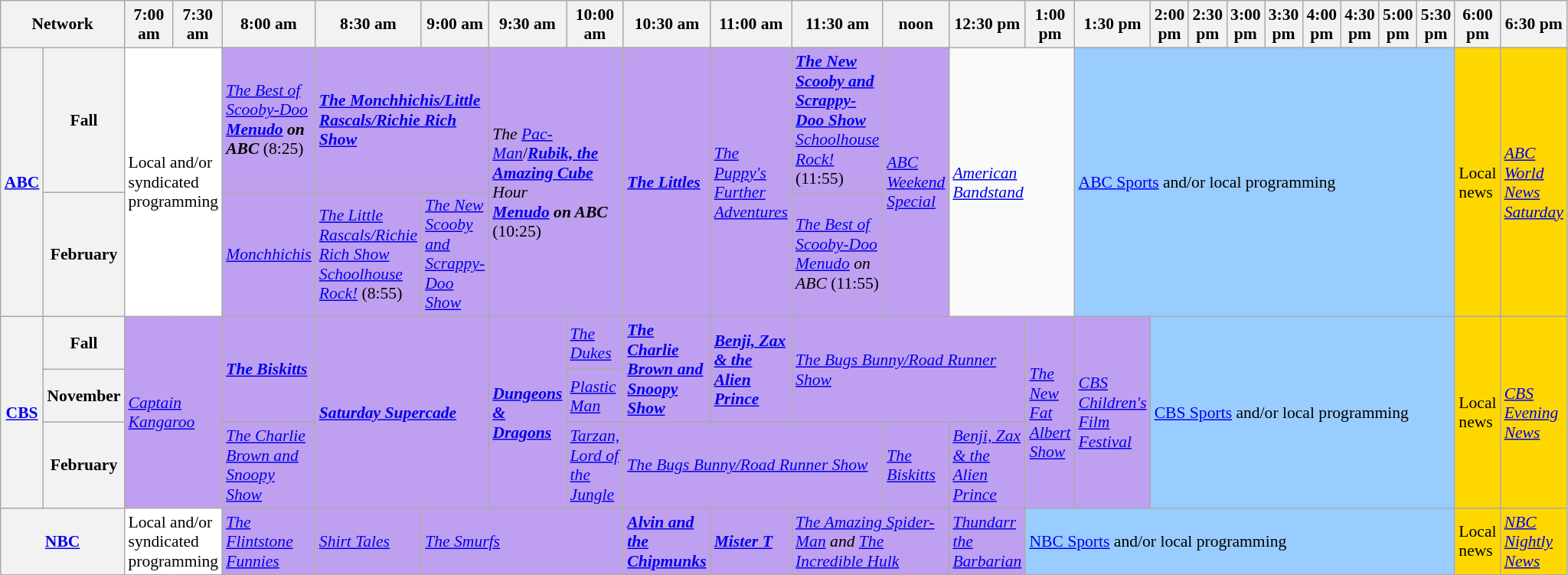<table class=wikitable style="font-size:90%">
<tr>
<th width="1.5%" bgcolor="#C0C0C0" colspan="2">Network</th>
<th width="4%" bgcolor="#C0C0C0">7:00 am</th>
<th width="4%" bgcolor="#C0C0C0">7:30 am</th>
<th width="4%" bgcolor="#C0C0C0">8:00 am</th>
<th width="4%" bgcolor="#C0C0C0">8:30 am</th>
<th width="4%" bgcolor="#C0C0C0">9:00 am</th>
<th width="4%" bgcolor="#C0C0C0">9:30 am</th>
<th width="4%" bgcolor="#C0C0C0">10:00 am</th>
<th width="4%" bgcolor="#C0C0C0">10:30 am</th>
<th width="4%" bgcolor="#C0C0C0">11:00 am</th>
<th width="4%" bgcolor="#C0C0C0">11:30 am</th>
<th width="4%" bgcolor="#C0C0C0">noon</th>
<th width="4%" bgcolor="#C0C0C0">12:30 pm</th>
<th width="4%" bgcolor="#C0C0C0">1:00 pm</th>
<th width="4%" bgcolor="#C0C0C0">1:30 pm</th>
<th width="4%" bgcolor="#C0C0C0">2:00 pm</th>
<th width="4%" bgcolor="#C0C0C0">2:30 pm</th>
<th width="4%" bgcolor="#C0C0C0">3:00 pm</th>
<th width="4%" bgcolor="#C0C0C0">3:30 pm</th>
<th width="4%" bgcolor="#C0C0C0">4:00 pm</th>
<th width="4%" bgcolor="#C0C0C0">4:30 pm</th>
<th width="4%" bgcolor="#C0C0C0">5:00 pm</th>
<th width="4%" bgcolor="#C0C0C0">5:30 pm</th>
<th width="4%" bgcolor="#C0C0C0">6:00 pm</th>
<th width="4%" bgcolor="#C0C0C0">6:30 pm</th>
</tr>
<tr>
<th bgcolor="#C0C0C0" rowspan="2"><a href='#'>ABC</a></th>
<th>Fall</th>
<td bgcolor="white" colspan="2" rowspan="2">Local and/or<br>syndicated<br>programming</td>
<td bgcolor="bf9fef" rowspan="1"><em><a href='#'>The Best of Scooby-Doo</a></em><br><strong><em><a href='#'>Menudo</a> on ABC</em></strong> (8:25)</td>
<td bgcolor="bf9fef" colspan="2" rowspan="1"><strong><em><a href='#'>The Monchhichis/Little Rascals/Richie Rich Show</a></em></strong></td>
<td bgcolor="bf9fef" colspan="2" rowspan="2"><em>The <a href='#'>Pac-Man</a></em>/<strong><em><a href='#'>Rubik, the Amazing Cube</a></em></strong> <em>Hour</em><br><strong><em><a href='#'>Menudo</a> on ABC</em></strong> (10:25)</td>
<td bgcolor="bf9fef" rowspan="2"><strong><em><a href='#'>The Littles</a></em></strong></td>
<td bgcolor="bf9fef" rowspan="2"><em><a href='#'>The Puppy's Further Adventures</a></em></td>
<td bgcolor="bf9fef" rowspan="1"><strong><em><a href='#'>The New Scooby and Scrappy-Doo Show</a></em></strong><br><em><a href='#'>Schoolhouse Rock!</a></em> (11:55)</td>
<td bgcolor="bf9fef" rowspan="2"><em><a href='#'>ABC Weekend Special</a></em></td>
<td colspan="2"rowspan="2"><em><a href='#'>American Bandstand</a></em></td>
<td bgcolor="99ccff" colspan="9"rowspan="2"><a href='#'>ABC Sports</a> and/or local programming</td>
<td bgcolor="gold" rowspan="2">Local news</td>
<td bgcolor="gold" rowspan="2"><em><a href='#'>ABC World News Saturday</a></em></td>
</tr>
<tr>
<th>February</th>
<td bgcolor="bf9fef" colspan="1" rowspan="1"><em><a href='#'>Monchhichis</a></em></td>
<td bgcolor="bf9fef" colspan="1" rowspan="1"><em><a href='#'>The Little Rascals/Richie Rich Show</a></em><br><em><a href='#'>Schoolhouse Rock!</a></em> (8:55)</td>
<td bgcolor="bf9fef" rowspan="1"><em><a href='#'>The New Scooby and Scrappy-Doo Show</a></em></td>
<td bgcolor="bf9fef" rowspan="1"><em><a href='#'>The Best of Scooby-Doo</a></em><br><em><a href='#'>Menudo</a> on ABC</em> (11:55)</td>
</tr>
<tr>
<th bgcolor="#C0C0C0" rowspan="3"><a href='#'>CBS</a></th>
<th>Fall</th>
<td bgcolor="bf9fef" colspan="2" rowspan="3"><em><a href='#'>Captain Kangaroo</a></em></td>
<td bgcolor="bf9fef" rowspan="2"><strong><em><a href='#'>The Biskitts</a></em></strong></td>
<td bgcolor="bf9fef" colspan="2" rowspan="3"><strong><em><a href='#'>Saturday Supercade</a></em></strong></td>
<td bgcolor="bf9fef" rowspan="3"><strong><em><a href='#'>Dungeons & Dragons</a></em></strong></td>
<td bgcolor="bf9fef" rowspan="1"><em><a href='#'>The Dukes</a></em></td>
<td bgcolor="bf9fef" rowspan="2"><strong><em><a href='#'>The Charlie Brown and Snoopy Show</a></em></strong></td>
<td bgcolor="bf9fef" rowspan="2"><strong><em><a href='#'>Benji, Zax & the Alien Prince</a></em></strong></td>
<td bgcolor="bf9fef" colspan="3" rowspan="2"><em><a href='#'>The Bugs Bunny/Road Runner Show</a></em></td>
<td bgcolor="bf9fef" rowspan="3"><em><a href='#'>The New Fat Albert Show</a></em></td>
<td bgcolor="bf9fef" rowspan="3"><em><a href='#'>CBS Children's Film Festival</a></em></td>
<td bgcolor="99ccff" colspan="8"rowspan="3"><a href='#'>CBS Sports</a> and/or local programming</td>
<td bgcolor="gold" rowspan="3">Local news</td>
<td bgcolor="gold" rowspan="3"><em><a href='#'>CBS Evening News</a></em></td>
</tr>
<tr>
<th>November</th>
<td bgcolor="bf9fef" rowspan="1"><em><a href='#'>Plastic Man</a></em> </td>
</tr>
<tr>
<th>February</th>
<td bgcolor="bf9fef" rowspan="1"><em><a href='#'>The Charlie Brown and Snoopy Show</a></em></td>
<td bgcolor="bf9fef" rowspan="1"><em><a href='#'>Tarzan, Lord of the Jungle</a></em> </td>
<td bgcolor="bf9fef" colspan="3" rowspan="1"><em><a href='#'>The Bugs Bunny/Road Runner Show</a></em></td>
<td bgcolor="bf9fef" rowspan="1"><em><a href='#'>The Biskitts</a></em></td>
<td bgcolor="bf9fef" rowspan="1"><em><a href='#'>Benji, Zax & the Alien Prince</a></em></td>
</tr>
<tr>
<th bgcolor="#C0C0C0" colspan="2"><a href='#'>NBC</a></th>
<td bgcolor="white" colspan="2">Local and/or<br>syndicated<br>programming</td>
<td bgcolor="bf9fef"><em><a href='#'>The Flintstone Funnies</a></em></td>
<td bgcolor="bf9fef"><em><a href='#'>Shirt Tales</a></em></td>
<td bgcolor="bf9fef"colspan="3"><em><a href='#'>The Smurfs</a></em></td>
<td bgcolor="bf9fef"><strong><em><a href='#'>Alvin and the Chipmunks</a></em></strong></td>
<td bgcolor="bf9fef"><strong><em><a href='#'>Mister T</a></em></strong></td>
<td bgcolor="bf9fef"colspan="2"><em><a href='#'>The Amazing Spider-Man</a> and <a href='#'>The Incredible Hulk</a></em></td>
<td bgcolor="bf9fef"><em><a href='#'>Thundarr the Barbarian</a></em> </td>
<td bgcolor="99ccff"colspan="10"><a href='#'>NBC Sports</a> and/or local programming</td>
<td bgcolor="gold">Local news</td>
<td bgcolor="gold"><em><a href='#'>NBC Nightly News</a></em></td>
</tr>
</table>
